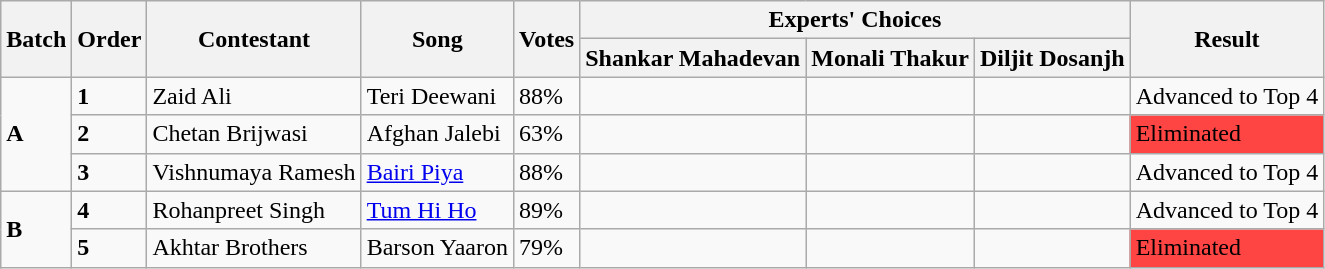<table class="wikitable sortable mw-collapsible">
<tr>
<th rowspan="2">Batch</th>
<th rowspan="2">Order</th>
<th rowspan="2">Contestant</th>
<th rowspan="2">Song</th>
<th rowspan="2">Votes</th>
<th colspan="3">Experts' Choices</th>
<th rowspan="2">Result</th>
</tr>
<tr>
<th>Shankar Mahadevan</th>
<th>Monali Thakur</th>
<th>Diljit Dosanjh</th>
</tr>
<tr>
<td rowspan="3"><strong>A</strong></td>
<td><strong>1</strong></td>
<td>Zaid Ali</td>
<td>Teri Deewani</td>
<td>88%</td>
<td></td>
<td></td>
<td></td>
<td>Advanced to Top 4</td>
</tr>
<tr>
<td><strong>2</strong></td>
<td>Chetan Brijwasi</td>
<td>Afghan Jalebi</td>
<td>63%</td>
<td></td>
<td></td>
<td></td>
<td bgcolor="#ff4444">Eliminated</td>
</tr>
<tr>
<td><strong>3</strong></td>
<td>Vishnumaya Ramesh</td>
<td><a href='#'>Bairi Piya</a></td>
<td>88%</td>
<td></td>
<td></td>
<td></td>
<td>Advanced to Top 4</td>
</tr>
<tr>
<td rowspan="2"><strong>B</strong></td>
<td><strong>4</strong></td>
<td>Rohanpreet Singh</td>
<td><a href='#'>Tum Hi Ho</a></td>
<td>89%</td>
<td></td>
<td></td>
<td></td>
<td>Advanced to Top 4</td>
</tr>
<tr>
<td><strong>5</strong></td>
<td>Akhtar Brothers</td>
<td>Barson Yaaron</td>
<td>79%</td>
<td></td>
<td></td>
<td></td>
<td bgcolor="#ff4444">Eliminated</td>
</tr>
</table>
